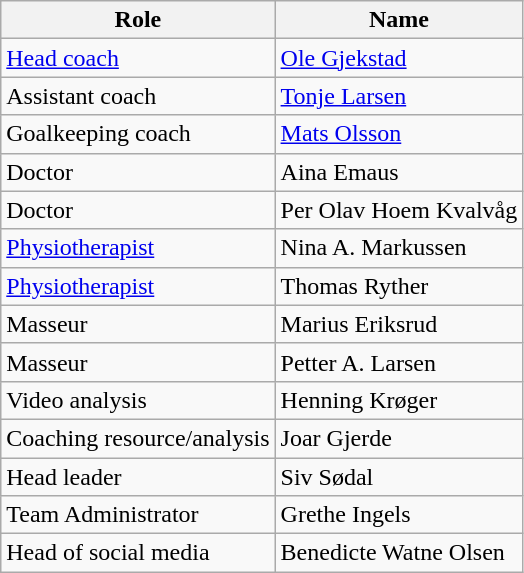<table class="wikitable">
<tr>
<th>Role</th>
<th>Name</th>
</tr>
<tr>
<td><a href='#'>Head coach</a></td>
<td> <a href='#'>Ole Gjekstad</a></td>
</tr>
<tr>
<td>Assistant coach</td>
<td> <a href='#'>Tonje Larsen</a></td>
</tr>
<tr>
<td>Goalkeeping coach</td>
<td> <a href='#'>Mats Olsson</a></td>
</tr>
<tr>
<td>Doctor</td>
<td> Aina Emaus</td>
</tr>
<tr>
<td>Doctor</td>
<td> Per Olav Hoem Kvalvåg</td>
</tr>
<tr>
<td><a href='#'>Physiotherapist</a></td>
<td> Nina A. Markussen</td>
</tr>
<tr>
<td><a href='#'>Physiotherapist</a></td>
<td> Thomas Ryther</td>
</tr>
<tr>
<td>Masseur</td>
<td> Marius Eriksrud</td>
</tr>
<tr>
<td>Masseur</td>
<td> Petter A. Larsen</td>
</tr>
<tr>
<td>Video analysis</td>
<td> Henning Krøger</td>
</tr>
<tr>
<td>Coaching resource/analysis</td>
<td> Joar Gjerde</td>
</tr>
<tr>
<td>Head leader</td>
<td> Siv Sødal</td>
</tr>
<tr>
<td>Team Administrator</td>
<td> Grethe Ingels</td>
</tr>
<tr>
<td>Head of social media</td>
<td> Benedicte Watne Olsen</td>
</tr>
</table>
